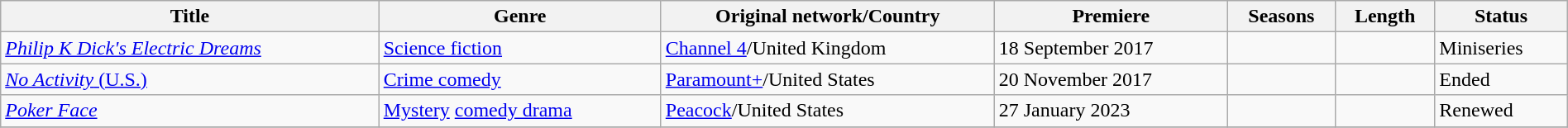<table class="wikitable sortable" style="width:100%;">
<tr>
<th>Title</th>
<th>Genre</th>
<th>Original network/Country</th>
<th>Premiere</th>
<th>Seasons</th>
<th>Length</th>
<th>Status</th>
</tr>
<tr>
<td><em><a href='#'>Philip K Dick's Electric Dreams</a></em></td>
<td><a href='#'>Science fiction</a></td>
<td><a href='#'>Channel 4</a>/United Kingdom</td>
<td>18 September 2017</td>
<td></td>
<td></td>
<td>Miniseries</td>
</tr>
<tr>
<td><a href='#'><em>No Activity</em> (U.S.)</a></td>
<td><a href='#'>Crime comedy</a></td>
<td><a href='#'>Paramount+</a>/United States</td>
<td>20 November 2017</td>
<td></td>
<td></td>
<td>Ended</td>
</tr>
<tr>
<td><em><a href='#'>Poker Face</a></em></td>
<td><a href='#'>Mystery</a> <a href='#'>comedy drama</a></td>
<td><a href='#'>Peacock</a>/United States</td>
<td>27 January 2023</td>
<td></td>
<td></td>
<td>Renewed</td>
</tr>
<tr>
</tr>
</table>
